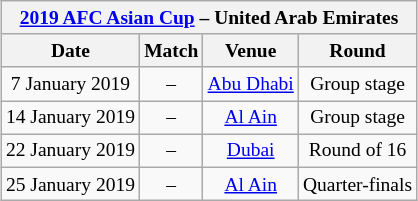<table class="wikitable" style="margin:1em auto 1em auto; text-align:center; font-size:small;">
<tr>
<th colspan="4"><a href='#'>2019 AFC Asian Cup</a> – United Arab Emirates</th>
</tr>
<tr>
<th>Date</th>
<th>Match</th>
<th>Venue</th>
<th>Round</th>
</tr>
<tr>
<td>7 January 2019</td>
<td> – </td>
<td><a href='#'>Abu Dhabi</a></td>
<td>Group stage</td>
</tr>
<tr>
<td>14 January 2019</td>
<td> – </td>
<td><a href='#'>Al Ain</a></td>
<td>Group stage</td>
</tr>
<tr>
<td>22 January 2019</td>
<td> – </td>
<td><a href='#'>Dubai</a></td>
<td>Round of 16</td>
</tr>
<tr>
<td>25 January 2019</td>
<td> – </td>
<td><a href='#'>Al Ain</a></td>
<td>Quarter-finals</td>
</tr>
</table>
